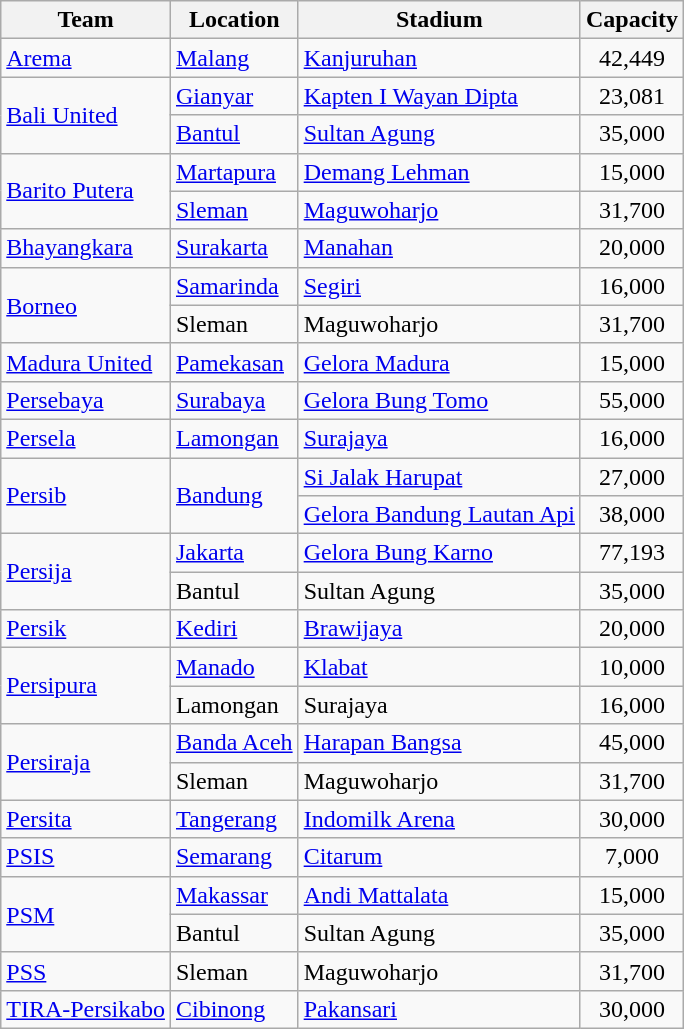<table class="wikitable sortable">
<tr>
<th>Team</th>
<th>Location</th>
<th>Stadium</th>
<th>Capacity</th>
</tr>
<tr>
<td><a href='#'>Arema</a></td>
<td><a href='#'>Malang</a></td>
<td><a href='#'>Kanjuruhan</a></td>
<td align="center">42,449</td>
</tr>
<tr>
<td rowspan="2"><a href='#'>Bali United</a></td>
<td><a href='#'>Gianyar</a></td>
<td><a href='#'>Kapten I Wayan Dipta</a></td>
<td align="center">23,081</td>
</tr>
<tr>
<td><a href='#'>Bantul</a></td>
<td><a href='#'>Sultan Agung</a></td>
<td align="center">35,000</td>
</tr>
<tr>
<td rowspan="2"><a href='#'>Barito Putera</a></td>
<td><a href='#'>Martapura</a></td>
<td><a href='#'>Demang Lehman</a></td>
<td align="center">15,000</td>
</tr>
<tr>
<td><a href='#'>Sleman</a></td>
<td><a href='#'>Maguwoharjo</a></td>
<td align="center">31,700</td>
</tr>
<tr>
<td><a href='#'>Bhayangkara</a></td>
<td><a href='#'>Surakarta</a></td>
<td><a href='#'>Manahan</a></td>
<td align="center">20,000</td>
</tr>
<tr>
<td rowspan="2"><a href='#'>Borneo</a></td>
<td><a href='#'>Samarinda</a></td>
<td><a href='#'>Segiri</a></td>
<td align="center">16,000</td>
</tr>
<tr>
<td>Sleman</td>
<td>Maguwoharjo</td>
<td align="center">31,700</td>
</tr>
<tr>
<td><a href='#'>Madura United</a></td>
<td><a href='#'>Pamekasan</a></td>
<td><a href='#'>Gelora Madura</a></td>
<td align="center">15,000</td>
</tr>
<tr>
<td><a href='#'>Persebaya</a></td>
<td><a href='#'>Surabaya</a></td>
<td><a href='#'>Gelora Bung Tomo</a></td>
<td align="center">55,000</td>
</tr>
<tr>
<td><a href='#'>Persela</a></td>
<td><a href='#'>Lamongan</a></td>
<td><a href='#'>Surajaya</a></td>
<td align="center">16,000</td>
</tr>
<tr>
<td rowspan="2"><a href='#'>Persib</a></td>
<td rowspan="2"><a href='#'>Bandung</a></td>
<td><a href='#'>Si Jalak Harupat</a></td>
<td align="center">27,000</td>
</tr>
<tr>
<td><a href='#'>Gelora Bandung Lautan Api</a></td>
<td align="center">38,000</td>
</tr>
<tr>
<td rowspan="2"><a href='#'>Persija</a></td>
<td><a href='#'>Jakarta</a></td>
<td><a href='#'>Gelora Bung Karno</a></td>
<td align="center">77,193</td>
</tr>
<tr>
<td>Bantul</td>
<td>Sultan Agung</td>
<td align="center">35,000</td>
</tr>
<tr>
<td><a href='#'>Persik</a></td>
<td><a href='#'>Kediri</a></td>
<td><a href='#'>Brawijaya</a></td>
<td align="center">20,000</td>
</tr>
<tr>
<td rowspan="2"><a href='#'>Persipura</a></td>
<td><a href='#'>Manado</a></td>
<td><a href='#'>Klabat</a></td>
<td align="center">10,000</td>
</tr>
<tr>
<td>Lamongan</td>
<td>Surajaya</td>
<td align="center">16,000</td>
</tr>
<tr>
<td rowspan="2"><a href='#'>Persiraja</a></td>
<td><a href='#'>Banda Aceh</a></td>
<td><a href='#'>Harapan Bangsa</a></td>
<td align="center">45,000</td>
</tr>
<tr>
<td>Sleman</td>
<td>Maguwoharjo</td>
<td align="center">31,700</td>
</tr>
<tr>
<td><a href='#'>Persita</a></td>
<td><a href='#'>Tangerang</a></td>
<td><a href='#'>Indomilk Arena</a></td>
<td align="center">30,000</td>
</tr>
<tr>
<td><a href='#'>PSIS</a></td>
<td><a href='#'>Semarang</a></td>
<td><a href='#'>Citarum</a></td>
<td align="center">7,000</td>
</tr>
<tr>
<td rowspan="2"><a href='#'>PSM</a></td>
<td><a href='#'>Makassar</a></td>
<td><a href='#'>Andi Mattalata</a></td>
<td align="center">15,000</td>
</tr>
<tr>
<td>Bantul</td>
<td>Sultan Agung</td>
<td align="center">35,000</td>
</tr>
<tr>
<td><a href='#'>PSS</a></td>
<td>Sleman</td>
<td>Maguwoharjo</td>
<td align="center">31,700</td>
</tr>
<tr>
<td><a href='#'>TIRA-Persikabo</a></td>
<td><a href='#'>Cibinong</a></td>
<td><a href='#'>Pakansari</a></td>
<td align="center">30,000</td>
</tr>
</table>
